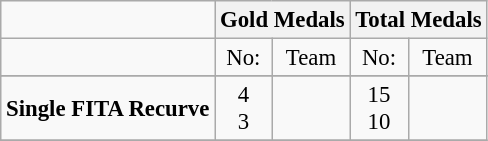<table class="wikitable" style="text-align: center; font-size:95%;">
<tr>
<td></td>
<th colspan=2>Gold Medals</th>
<th colspan=2>Total Medals</th>
</tr>
<tr>
<td></td>
<td>No:</td>
<td>Team</td>
<td>No:</td>
<td>Team</td>
</tr>
<tr>
</tr>
<tr>
<td><strong>Single FITA Recurve</strong></td>
<td>4 <br> 3</td>
<td align="left"> <br> </td>
<td>15 <br> 10</td>
<td align="left"> <br> </td>
</tr>
<tr>
</tr>
</table>
